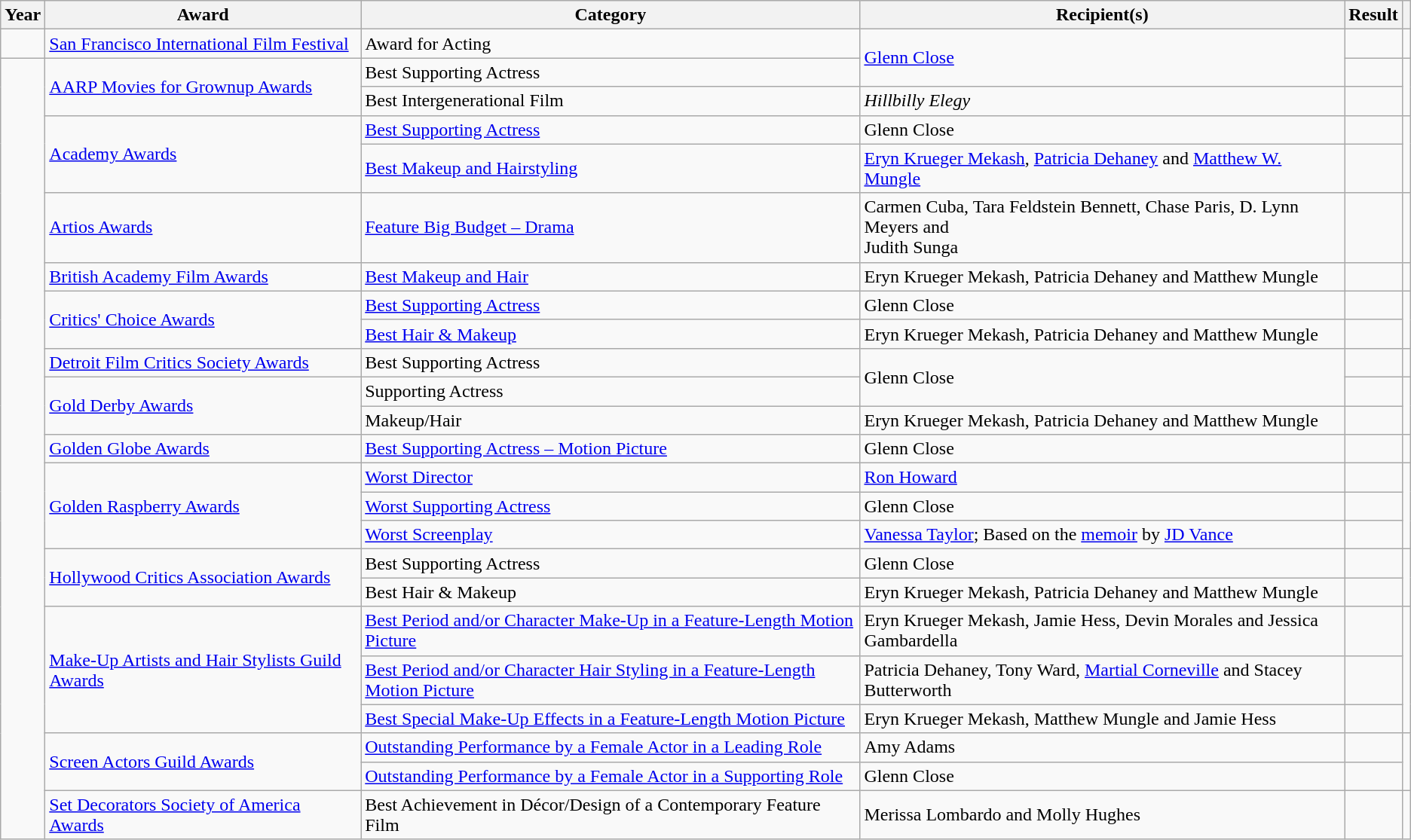<table class="wikitable plainrowheaders">
<tr>
<th>Year</th>
<th>Award</th>
<th>Category</th>
<th>Recipient(s)</th>
<th>Result</th>
<th></th>
</tr>
<tr>
<td></td>
<td><a href='#'>San Francisco International Film Festival</a></td>
<td>Award for Acting</td>
<td rowspan="2"><a href='#'>Glenn Close</a></td>
<td></td>
<td align="center"></td>
</tr>
<tr>
<td rowspan="23"></td>
<td rowspan="2"><a href='#'>AARP Movies for Grownup Awards</a></td>
<td>Best Supporting Actress</td>
<td></td>
<td align="center"; rowspan="2"></td>
</tr>
<tr>
<td>Best Intergenerational Film</td>
<td><em>Hillbilly Elegy</em></td>
<td></td>
</tr>
<tr>
<td rowspan="2"><a href='#'>Academy Awards</a></td>
<td><a href='#'>Best Supporting Actress</a></td>
<td>Glenn Close</td>
<td></td>
<td align="center"; rowspan="2"></td>
</tr>
<tr>
<td><a href='#'>Best Makeup and Hairstyling</a></td>
<td><a href='#'>Eryn Krueger Mekash</a>, <a href='#'>Patricia Dehaney</a> and <a href='#'>Matthew W. Mungle</a></td>
<td></td>
</tr>
<tr>
<td><a href='#'>Artios Awards</a></td>
<td><a href='#'>Feature Big Budget – Drama</a></td>
<td>Carmen Cuba, Tara Feldstein Bennett, Chase Paris, D. Lynn Meyers and <br> Judith Sunga</td>
<td></td>
<td align="center"></td>
</tr>
<tr>
<td><a href='#'>British Academy Film Awards</a></td>
<td><a href='#'>Best Makeup and Hair</a></td>
<td>Eryn Krueger Mekash, Patricia Dehaney and Matthew Mungle</td>
<td></td>
<td align="center"></td>
</tr>
<tr>
<td rowspan="2"><a href='#'>Critics' Choice Awards</a></td>
<td><a href='#'>Best Supporting Actress</a></td>
<td>Glenn Close</td>
<td></td>
<td align="center"; rowspan="2"></td>
</tr>
<tr>
<td><a href='#'>Best Hair & Makeup</a></td>
<td>Eryn Krueger Mekash, Patricia Dehaney and Matthew Mungle</td>
<td></td>
</tr>
<tr>
<td><a href='#'>Detroit Film Critics Society Awards</a></td>
<td>Best Supporting Actress</td>
<td rowspan="2">Glenn Close</td>
<td></td>
<td align="center"></td>
</tr>
<tr>
<td rowspan="2"><a href='#'>Gold Derby Awards</a></td>
<td>Supporting Actress</td>
<td></td>
<td align="center"; rowspan="2"></td>
</tr>
<tr>
<td>Makeup/Hair</td>
<td>Eryn Krueger Mekash, Patricia Dehaney and Matthew Mungle</td>
<td></td>
</tr>
<tr>
<td><a href='#'>Golden Globe Awards</a></td>
<td><a href='#'>Best Supporting Actress – Motion Picture</a></td>
<td>Glenn Close</td>
<td></td>
<td align="center"></td>
</tr>
<tr>
<td rowspan="3"><a href='#'>Golden Raspberry Awards</a></td>
<td><a href='#'>Worst Director</a></td>
<td><a href='#'>Ron Howard</a></td>
<td></td>
<td align="center"; rowspan="3"> <br> </td>
</tr>
<tr>
<td><a href='#'>Worst Supporting Actress</a></td>
<td>Glenn Close</td>
<td></td>
</tr>
<tr>
<td><a href='#'>Worst Screenplay</a></td>
<td><a href='#'>Vanessa Taylor</a>; Based on the <a href='#'>memoir</a> by <a href='#'>JD Vance</a></td>
<td></td>
</tr>
<tr>
<td rowspan="2"><a href='#'>Hollywood Critics Association Awards</a></td>
<td>Best Supporting Actress</td>
<td>Glenn Close</td>
<td></td>
<td align="center"; rowspan="2"></td>
</tr>
<tr>
<td>Best Hair & Makeup</td>
<td>Eryn Krueger Mekash, Patricia Dehaney and Matthew Mungle</td>
<td></td>
</tr>
<tr>
<td rowspan="3"><a href='#'>Make-Up Artists and Hair Stylists Guild Awards</a></td>
<td><a href='#'>Best Period and/or Character Make-Up in a Feature-Length Motion Picture</a></td>
<td>Eryn Krueger Mekash, Jamie Hess, Devin Morales and Jessica Gambardella</td>
<td></td>
<td align="center"; rowspan="3"></td>
</tr>
<tr>
<td><a href='#'>Best Period and/or Character Hair Styling in a Feature-Length Motion Picture</a></td>
<td>Patricia Dehaney, Tony Ward, <a href='#'>Martial Corneville</a> and Stacey Butterworth</td>
<td></td>
</tr>
<tr>
<td><a href='#'>Best Special Make-Up Effects in a Feature-Length Motion Picture</a></td>
<td>Eryn Krueger Mekash, Matthew Mungle and Jamie Hess</td>
<td></td>
</tr>
<tr>
<td rowspan="2"><a href='#'>Screen Actors Guild Awards</a></td>
<td><a href='#'>Outstanding Performance by a Female Actor in a Leading Role</a></td>
<td>Amy Adams</td>
<td></td>
<td align="center"; rowspan="2"></td>
</tr>
<tr>
<td><a href='#'>Outstanding Performance by a Female Actor in a Supporting Role</a></td>
<td>Glenn Close</td>
<td></td>
</tr>
<tr>
<td><a href='#'>Set Decorators Society of America Awards</a></td>
<td>Best Achievement in Décor/Design of a Contemporary Feature Film</td>
<td>Merissa Lombardo and Molly Hughes</td>
<td></td>
<td align="center"></td>
</tr>
</table>
